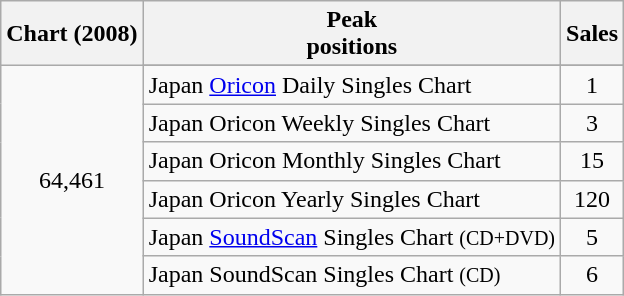<table class="wikitable sortable">
<tr>
<th>Chart (2008)</th>
<th>Peak<br>positions</th>
<th>Sales</th>
</tr>
<tr>
<td rowspan="7" align="center">64,461</td>
</tr>
<tr>
<td>Japan <a href='#'>Oricon</a> Daily Singles Chart</td>
<td align="center">1</td>
</tr>
<tr>
<td>Japan Oricon Weekly Singles Chart</td>
<td align="center">3</td>
</tr>
<tr>
<td>Japan Oricon Monthly Singles Chart</td>
<td align="center">15</td>
</tr>
<tr>
<td>Japan Oricon Yearly Singles Chart</td>
<td align="center">120</td>
</tr>
<tr>
<td>Japan <a href='#'>SoundScan</a> Singles Chart <small>(CD+DVD)</small></td>
<td align="center">5</td>
</tr>
<tr>
<td>Japan SoundScan Singles Chart <small>(CD)</small></td>
<td align="center">6</td>
</tr>
</table>
